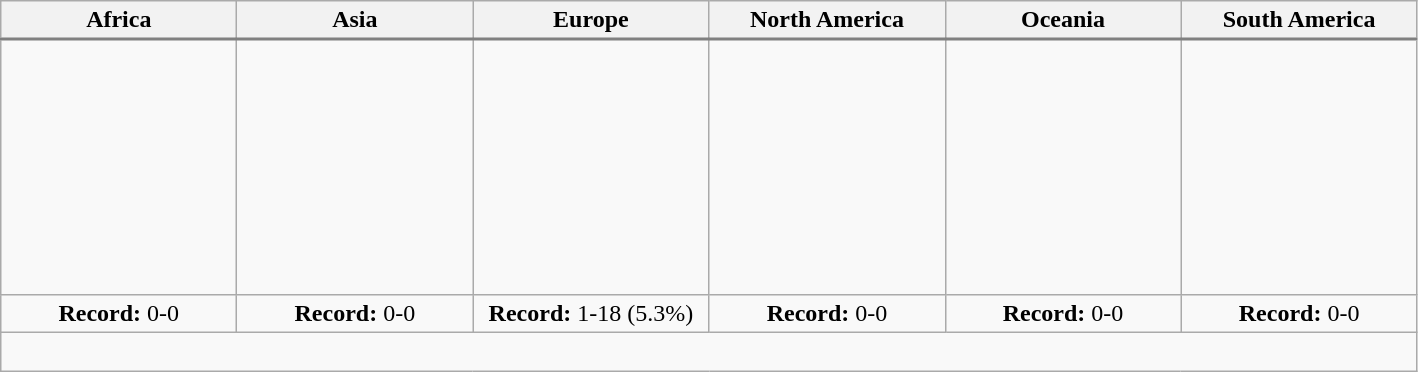<table class="wikitable">
<tr>
<th width="150">Africa</th>
<th width="150">Asia</th>
<th width="150">Europe</th>
<th width="150">North America</th>
<th width="150">Oceania</th>
<th width="150">South America</th>
</tr>
<tr style="border-top:2px solid gray;">
<td align="center"></td>
<td align="center"></td>
<td align="center"><br><br><br><br><br><br><br><br><br></td>
<td align="center"></td>
<td align="center"></td>
<td align="center"></td>
</tr>
<tr>
<td align="center"><strong>Record:</strong> 0-0</td>
<td align="center"><strong>Record:</strong> 0-0</td>
<td align="center"><strong>Record:</strong> 1-18 (5.3%)</td>
<td align="center"><strong>Record:</strong> 0-0</td>
<td align="center"><strong>Record:</strong> 0-0</td>
<td align="center"><strong>Record:</strong> 0-0</td>
</tr>
<tr>
<td colspan=6><br></td>
</tr>
</table>
